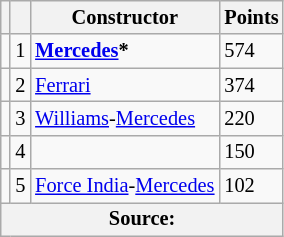<table class="wikitable" style="font-size: 85%;">
<tr>
<th></th>
<th></th>
<th>Constructor</th>
<th>Points</th>
</tr>
<tr>
<td align="left"></td>
<td align="center">1</td>
<td> <strong><a href='#'>Mercedes</a>*</strong></td>
<td align="left">574</td>
</tr>
<tr>
<td align="left"></td>
<td align="center">2</td>
<td> <a href='#'>Ferrari</a></td>
<td align="left">374</td>
</tr>
<tr>
<td align="left"></td>
<td align="center">3</td>
<td> <a href='#'>Williams</a>-<a href='#'>Mercedes</a></td>
<td align="left">220</td>
</tr>
<tr>
<td align="left"></td>
<td align="center">4</td>
<td></td>
<td align="left">150</td>
</tr>
<tr>
<td align="left"></td>
<td align="center">5</td>
<td> <a href='#'>Force India</a>-<a href='#'>Mercedes</a></td>
<td align="left">102</td>
</tr>
<tr>
<th colspan=4>Source:</th>
</tr>
</table>
